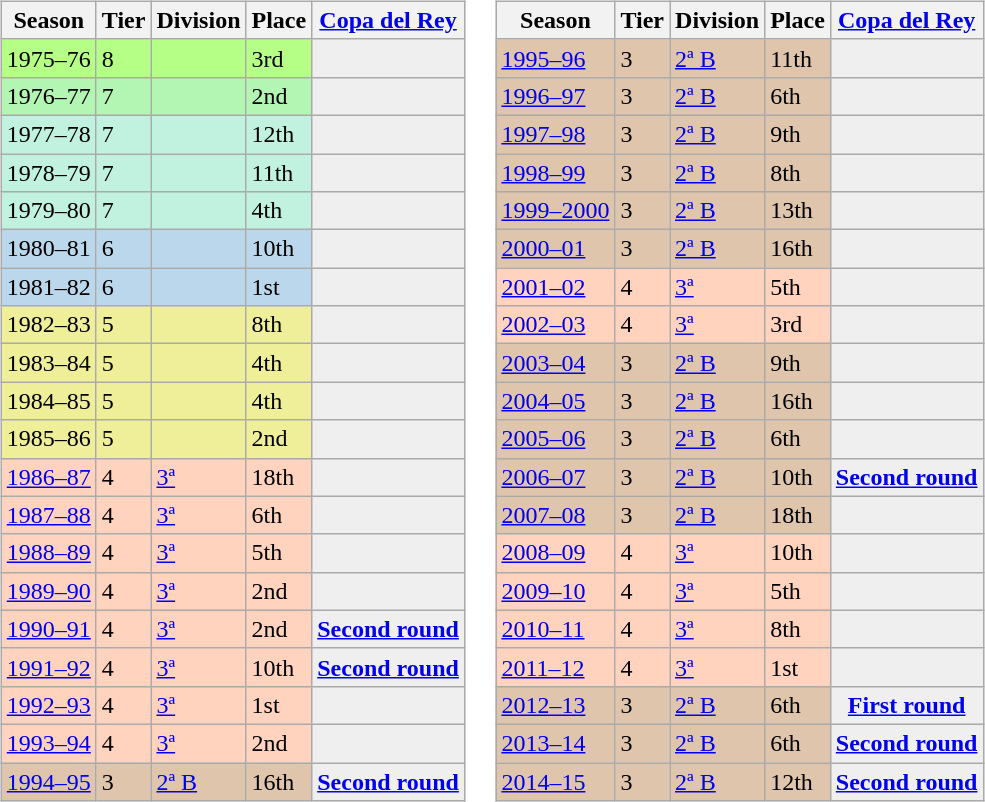<table>
<tr>
<td valign="top" width=0%><br><table class="wikitable">
<tr style="background:#f0f6fa;">
<th>Season</th>
<th>Tier</th>
<th>Division</th>
<th>Place</th>
<th><a href='#'>Copa del Rey</a></th>
</tr>
<tr>
<td style="background:#B6FF86;">1975–76</td>
<td style="background:#B6FF86;">8</td>
<td style="background:#B6FF86;"></td>
<td style="background:#B6FF86;">3rd</td>
<th style="background:#efefef;"></th>
</tr>
<tr>
<td style="background:#B3F5B3;">1976–77</td>
<td style="background:#B3F5B3;">7</td>
<td style="background:#B3F5B3;"></td>
<td style="background:#B3F5B3;">2nd</td>
<th style="background:#efefef;"></th>
</tr>
<tr>
<td style="background:#C0F2DF;">1977–78</td>
<td style="background:#C0F2DF;">7</td>
<td style="background:#C0F2DF;"></td>
<td style="background:#C0F2DF;">12th</td>
<th style="background:#efefef;"></th>
</tr>
<tr>
<td style="background:#C0F2DF;">1978–79</td>
<td style="background:#C0F2DF;">7</td>
<td style="background:#C0F2DF;"></td>
<td style="background:#C0F2DF;">11th</td>
<th style="background:#efefef;"></th>
</tr>
<tr>
<td style="background:#C0F2DF;">1979–80</td>
<td style="background:#C0F2DF;">7</td>
<td style="background:#C0F2DF;"></td>
<td style="background:#C0F2DF;">4th</td>
<th style="background:#efefef;"></th>
</tr>
<tr>
<td style="background:#BBD7EC;">1980–81</td>
<td style="background:#BBD7EC;">6</td>
<td style="background:#BBD7EC;"></td>
<td style="background:#BBD7EC;">10th</td>
<th style="background:#efefef;"></th>
</tr>
<tr>
<td style="background:#BBD7EC;">1981–82</td>
<td style="background:#BBD7EC;">6</td>
<td style="background:#BBD7EC;"></td>
<td style="background:#BBD7EC;">1st</td>
<th style="background:#efefef;"></th>
</tr>
<tr>
<td style="background:#EFEF99;">1982–83</td>
<td style="background:#EFEF99;">5</td>
<td style="background:#EFEF99;"></td>
<td style="background:#EFEF99;">8th</td>
<th style="background:#efefef;"></th>
</tr>
<tr>
<td style="background:#EFEF99;">1983–84</td>
<td style="background:#EFEF99;">5</td>
<td style="background:#EFEF99;"></td>
<td style="background:#EFEF99;">4th</td>
<th style="background:#efefef;"></th>
</tr>
<tr>
<td style="background:#EFEF99;">1984–85</td>
<td style="background:#EFEF99;">5</td>
<td style="background:#EFEF99;"></td>
<td style="background:#EFEF99;">4th</td>
<th style="background:#efefef;"></th>
</tr>
<tr>
<td style="background:#EFEF99;">1985–86</td>
<td style="background:#EFEF99;">5</td>
<td style="background:#EFEF99;"></td>
<td style="background:#EFEF99;">2nd</td>
<th style="background:#efefef;"></th>
</tr>
<tr>
<td style="background:#FFD3BD;"><a href='#'>1986–87</a></td>
<td style="background:#FFD3BD;">4</td>
<td style="background:#FFD3BD;"><a href='#'>3ª</a></td>
<td style="background:#FFD3BD;">18th</td>
<td style="background:#efefef;"></td>
</tr>
<tr>
<td style="background:#FFD3BD;"><a href='#'>1987–88</a></td>
<td style="background:#FFD3BD;">4</td>
<td style="background:#FFD3BD;"><a href='#'>3ª</a></td>
<td style="background:#FFD3BD;">6th</td>
<td style="background:#efefef;"></td>
</tr>
<tr>
<td style="background:#FFD3BD;"><a href='#'>1988–89</a></td>
<td style="background:#FFD3BD;">4</td>
<td style="background:#FFD3BD;"><a href='#'>3ª</a></td>
<td style="background:#FFD3BD;">5th</td>
<th style="background:#efefef;"></th>
</tr>
<tr>
<td style="background:#FFD3BD;"><a href='#'>1989–90</a></td>
<td style="background:#FFD3BD;">4</td>
<td style="background:#FFD3BD;"><a href='#'>3ª</a></td>
<td style="background:#FFD3BD;">2nd</td>
<th style="background:#efefef;"></th>
</tr>
<tr>
<td style="background:#FFD3BD;"><a href='#'>1990–91</a></td>
<td style="background:#FFD3BD;">4</td>
<td style="background:#FFD3BD;"><a href='#'>3ª</a></td>
<td style="background:#FFD3BD;">2nd</td>
<th style="background:#efefef;"><a href='#'>Second round</a></th>
</tr>
<tr>
<td style="background:#FFD3BD;"><a href='#'>1991–92</a></td>
<td style="background:#FFD3BD;">4</td>
<td style="background:#FFD3BD;"><a href='#'>3ª</a></td>
<td style="background:#FFD3BD;">10th</td>
<th style="background:#efefef;"><a href='#'>Second round</a></th>
</tr>
<tr>
<td style="background:#FFD3BD;"><a href='#'>1992–93</a></td>
<td style="background:#FFD3BD;">4</td>
<td style="background:#FFD3BD;"><a href='#'>3ª</a></td>
<td style="background:#FFD3BD;">1st</td>
<td style="background:#efefef;"></td>
</tr>
<tr>
<td style="background:#FFD3BD;"><a href='#'>1993–94</a></td>
<td style="background:#FFD3BD;">4</td>
<td style="background:#FFD3BD;"><a href='#'>3ª</a></td>
<td style="background:#FFD3BD;">2nd</td>
<th style="background:#efefef;"></th>
</tr>
<tr>
<td style="background:#DEC5AB;"><a href='#'>1994–95</a></td>
<td style="background:#DEC5AB;">3</td>
<td style="background:#DEC5AB;"><a href='#'>2ª B</a></td>
<td style="background:#DEC5AB;">16th</td>
<th style="background:#efefef;"><a href='#'>Second round</a></th>
</tr>
</table>
</td>
<td valign="top" width=0%><br><table class="wikitable">
<tr style="background:#f0f6fa;">
<th>Season</th>
<th>Tier</th>
<th>Division</th>
<th>Place</th>
<th><a href='#'>Copa del Rey</a></th>
</tr>
<tr>
<td style="background:#DEC5AB;"><a href='#'>1995–96</a></td>
<td style="background:#DEC5AB;">3</td>
<td style="background:#DEC5AB;"><a href='#'>2ª B</a></td>
<td style="background:#DEC5AB;">11th</td>
<th style="background:#efefef;"></th>
</tr>
<tr>
<td style="background:#DEC5AB;"><a href='#'>1996–97</a></td>
<td style="background:#DEC5AB;">3</td>
<td style="background:#DEC5AB;"><a href='#'>2ª B</a></td>
<td style="background:#DEC5AB;">6th</td>
<td style="background:#efefef;"></td>
</tr>
<tr>
<td style="background:#DEC5AB;"><a href='#'>1997–98</a></td>
<td style="background:#DEC5AB;">3</td>
<td style="background:#DEC5AB;"><a href='#'>2ª B</a></td>
<td style="background:#DEC5AB;">9th</td>
<td style="background:#efefef;"></td>
</tr>
<tr>
<td style="background:#DEC5AB;"><a href='#'>1998–99</a></td>
<td style="background:#DEC5AB;">3</td>
<td style="background:#DEC5AB;"><a href='#'>2ª B</a></td>
<td style="background:#DEC5AB;">8th</td>
<td style="background:#efefef;"></td>
</tr>
<tr>
<td style="background:#DEC5AB;"><a href='#'>1999–2000</a></td>
<td style="background:#DEC5AB;">3</td>
<td style="background:#DEC5AB;"><a href='#'>2ª B</a></td>
<td style="background:#DEC5AB;">13th</td>
<th style="background:#efefef;"></th>
</tr>
<tr>
<td style="background:#DEC5AB;"><a href='#'>2000–01</a></td>
<td style="background:#DEC5AB;">3</td>
<td style="background:#DEC5AB;"><a href='#'>2ª B</a></td>
<td style="background:#DEC5AB;">16th</td>
<th style="background:#efefef;"></th>
</tr>
<tr>
<td style="background:#FFD3BD;"><a href='#'>2001–02</a></td>
<td style="background:#FFD3BD;">4</td>
<td style="background:#FFD3BD;"><a href='#'>3ª</a></td>
<td style="background:#FFD3BD;">5th</td>
<th style="background:#efefef;"></th>
</tr>
<tr>
<td style="background:#FFD3BD;"><a href='#'>2002–03</a></td>
<td style="background:#FFD3BD;">4</td>
<td style="background:#FFD3BD;"><a href='#'>3ª</a></td>
<td style="background:#FFD3BD;">3rd</td>
<td style="background:#efefef;"></td>
</tr>
<tr>
<td style="background:#DEC5AB;"><a href='#'>2003–04</a></td>
<td style="background:#DEC5AB;">3</td>
<td style="background:#DEC5AB;"><a href='#'>2ª B</a></td>
<td style="background:#DEC5AB;">9th</td>
<td style="background:#efefef;"></td>
</tr>
<tr>
<td style="background:#DEC5AB;"><a href='#'>2004–05</a></td>
<td style="background:#DEC5AB;">3</td>
<td style="background:#DEC5AB;"><a href='#'>2ª B</a></td>
<td style="background:#DEC5AB;">16th</td>
<td style="background:#efefef;"></td>
</tr>
<tr>
<td style="background:#DEC5AB;"><a href='#'>2005–06</a></td>
<td style="background:#DEC5AB;">3</td>
<td style="background:#DEC5AB;"><a href='#'>2ª B</a></td>
<td style="background:#DEC5AB;">6th</td>
<th style="background:#efefef;"></th>
</tr>
<tr>
<td style="background:#DEC5AB;"><a href='#'>2006–07</a></td>
<td style="background:#DEC5AB;">3</td>
<td style="background:#DEC5AB;"><a href='#'>2ª B</a></td>
<td style="background:#DEC5AB;">10th</td>
<th style="background:#efefef;"><a href='#'>Second round</a></th>
</tr>
<tr>
<td style="background:#DEC5AB;"><a href='#'>2007–08</a></td>
<td style="background:#DEC5AB;">3</td>
<td style="background:#DEC5AB;"><a href='#'>2ª B</a></td>
<td style="background:#DEC5AB;">18th</td>
<th style="background:#efefef;"></th>
</tr>
<tr>
<td style="background:#FFD3BD;"><a href='#'>2008–09</a></td>
<td style="background:#FFD3BD;">4</td>
<td style="background:#FFD3BD;"><a href='#'>3ª</a></td>
<td style="background:#FFD3BD;">10th</td>
<td style="background:#efefef;"></td>
</tr>
<tr>
<td style="background:#FFD3BD;"><a href='#'>2009–10</a></td>
<td style="background:#FFD3BD;">4</td>
<td style="background:#FFD3BD;"><a href='#'>3ª</a></td>
<td style="background:#FFD3BD;">5th</td>
<td style="background:#efefef;"></td>
</tr>
<tr>
<td style="background:#FFD3BD;"><a href='#'>2010–11</a></td>
<td style="background:#FFD3BD;">4</td>
<td style="background:#FFD3BD;"><a href='#'>3ª</a></td>
<td style="background:#FFD3BD;">8th</td>
<td style="background:#efefef;"></td>
</tr>
<tr>
<td style="background:#FFD3BD;"><a href='#'>2011–12</a></td>
<td style="background:#FFD3BD;">4</td>
<td style="background:#FFD3BD;"><a href='#'>3ª</a></td>
<td style="background:#FFD3BD;">1st</td>
<td style="background:#efefef;"></td>
</tr>
<tr>
<td style="background:#DEC5AB;"><a href='#'>2012–13</a></td>
<td style="background:#DEC5AB;">3</td>
<td style="background:#DEC5AB;"><a href='#'>2ª B</a></td>
<td style="background:#DEC5AB;">6th</td>
<th style="background:#efefef;"><a href='#'>First round</a></th>
</tr>
<tr>
<td style="background:#DEC5AB;"><a href='#'>2013–14</a></td>
<td style="background:#DEC5AB;">3</td>
<td style="background:#DEC5AB;"><a href='#'>2ª B</a></td>
<td style="background:#DEC5AB;">6th</td>
<th style="background:#efefef;"><a href='#'>Second round</a></th>
</tr>
<tr>
<td style="background:#DEC5AB;"><a href='#'>2014–15</a></td>
<td style="background:#DEC5AB;">3</td>
<td style="background:#DEC5AB;"><a href='#'>2ª B</a></td>
<td style="background:#DEC5AB;">12th</td>
<th style="background:#efefef;"><a href='#'>Second round</a></th>
</tr>
</table>
</td>
</tr>
</table>
